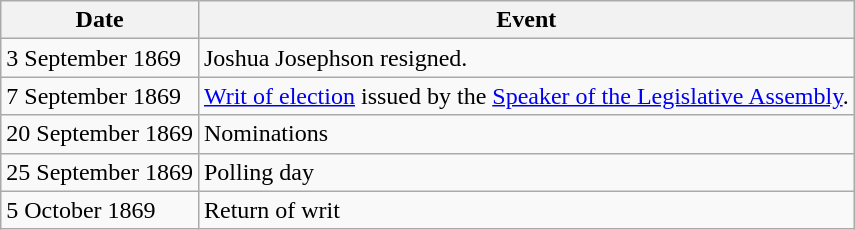<table class="wikitable">
<tr>
<th>Date</th>
<th>Event</th>
</tr>
<tr>
<td>3 September 1869</td>
<td>Joshua Josephson resigned.</td>
</tr>
<tr>
<td>7 September 1869</td>
<td><a href='#'>Writ of election</a> issued by the <a href='#'>Speaker of the Legislative Assembly</a>.</td>
</tr>
<tr>
<td>20 September 1869</td>
<td>Nominations</td>
</tr>
<tr>
<td>25 September 1869</td>
<td>Polling day</td>
</tr>
<tr>
<td>5 October 1869</td>
<td>Return of writ</td>
</tr>
</table>
